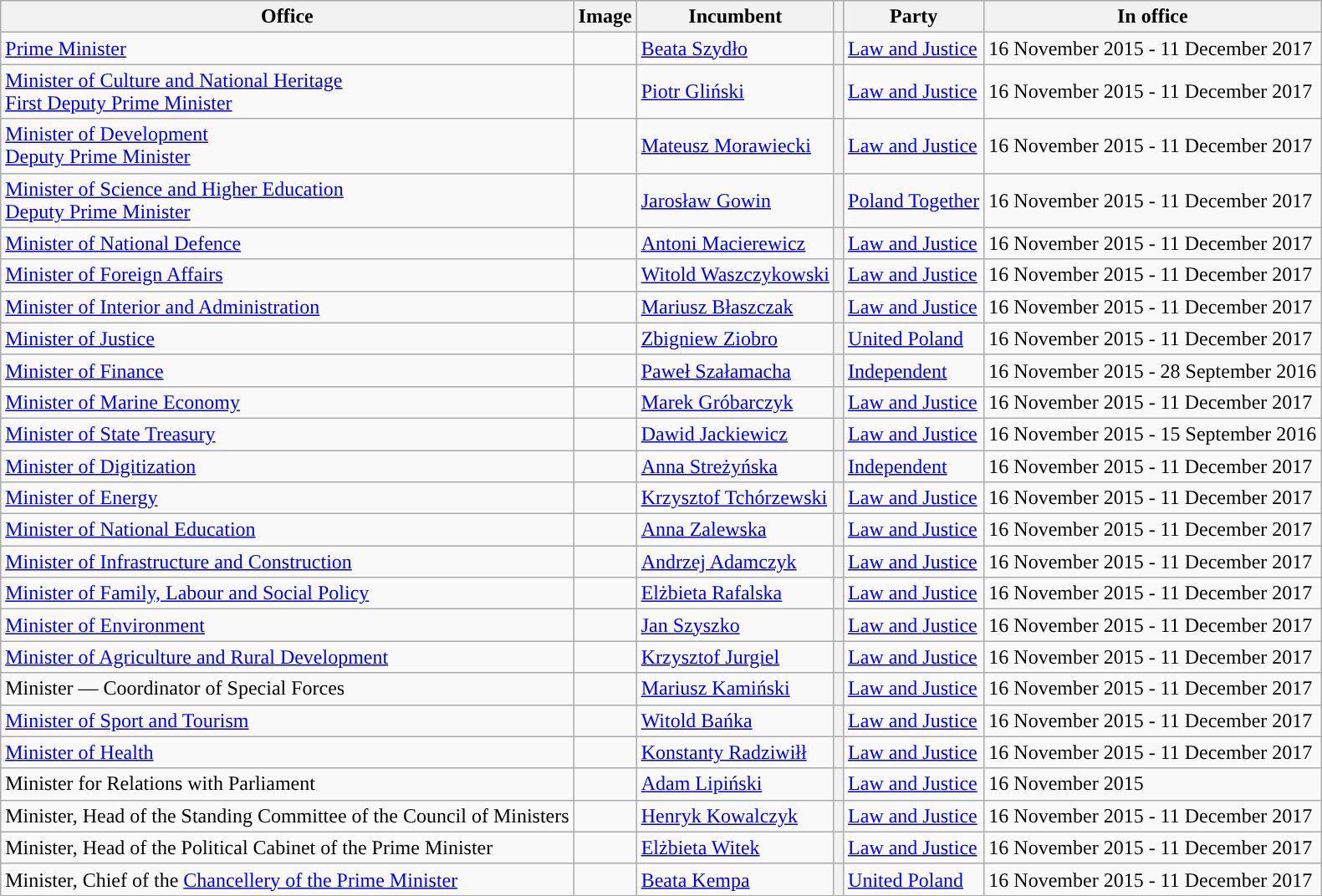<table class="wikitable">
<tr>
<th>Office</th>
<th>Image</th>
<th>Incumbent</th>
<th></th>
<th>Party</th>
<th>In office</th>
</tr>
<tr>
<td><a href='#'>Prime Minister</a></td>
<td></td>
<td><a href='#'>Beata Szydło</a></td>
<th style="background:"></th>
<td><a href='#'>Law and Justice</a></td>
<td>16 November 2015 - 11 December 2017</td>
</tr>
<tr>
<td><a href='#'>Minister of Culture and National Heritage</a><br><a href='#'>First Deputy Prime Minister</a></td>
<td></td>
<td><a href='#'>Piotr Gliński</a></td>
<th style="background:"></th>
<td><a href='#'>Law and Justice</a></td>
<td>16 November 2015 - 11 December 2017</td>
</tr>
<tr>
<td><a href='#'>Minister of Development</a><br><a href='#'>Deputy Prime Minister</a></td>
<td></td>
<td><a href='#'>Mateusz Morawiecki</a></td>
<th style="background:"></th>
<td><a href='#'>Law and Justice</a></td>
<td>16 November 2015 - 11 December 2017</td>
</tr>
<tr>
<td><a href='#'>Minister of Science and Higher Education</a><br><a href='#'>Deputy Prime Minister</a></td>
<td></td>
<td><a href='#'>Jarosław Gowin</a></td>
<th style="background:"></th>
<td><a href='#'>Poland Together</a></td>
<td>16 November 2015 - 11 December 2017</td>
</tr>
<tr>
<td><a href='#'>Minister of National Defence</a></td>
<td></td>
<td><a href='#'>Antoni Macierewicz</a></td>
<th style="background:"></th>
<td><a href='#'>Law and Justice</a></td>
<td>16 November 2015 - 11 December 2017</td>
</tr>
<tr>
<td><a href='#'>Minister of Foreign Affairs</a></td>
<td></td>
<td><a href='#'>Witold Waszczykowski</a></td>
<th style="background:"></th>
<td><a href='#'>Law and Justice</a></td>
<td>16 November 2015 - 11 December 2017</td>
</tr>
<tr>
<td><a href='#'>Minister of Interior and Administration</a></td>
<td></td>
<td><a href='#'>Mariusz Błaszczak</a></td>
<th style="background:"></th>
<td><a href='#'>Law and Justice</a></td>
<td>16 November 2015 - 11 December 2017</td>
</tr>
<tr>
<td><a href='#'>Minister of Justice</a></td>
<td></td>
<td><a href='#'>Zbigniew Ziobro</a></td>
<th style="background:"></th>
<td><a href='#'>United Poland</a></td>
<td>16 November 2015 - 11 December 2017</td>
</tr>
<tr>
<td><a href='#'>Minister of Finance</a></td>
<td></td>
<td><a href='#'>Paweł Szałamacha</a></td>
<th style="background:"></th>
<td><a href='#'>Independent</a></td>
<td>16 November 2015 - 28 September 2016</td>
</tr>
<tr>
<td><a href='#'>Minister of Marine Economy</a></td>
<td></td>
<td><a href='#'>Marek Gróbarczyk</a></td>
<th style="background:"></th>
<td><a href='#'>Law and Justice</a></td>
<td>16 November 2015 - 11 December 2017</td>
</tr>
<tr>
<td><a href='#'>Minister of State Treasury</a></td>
<td></td>
<td><a href='#'>Dawid Jackiewicz</a></td>
<th style="background:"></th>
<td><a href='#'>Law and Justice</a></td>
<td>16 November 2015 - 15 September 2016</td>
</tr>
<tr>
<td><a href='#'>Minister of Digitization</a></td>
<td></td>
<td><a href='#'>Anna Streżyńska</a></td>
<th style="background:"></th>
<td><a href='#'>Independent</a></td>
<td>16 November 2015 - 11 December 2017</td>
</tr>
<tr>
<td><a href='#'>Minister of Energy</a></td>
<td></td>
<td><a href='#'>Krzysztof Tchórzewski</a></td>
<th style="background:"></th>
<td><a href='#'>Law and Justice</a></td>
<td>16 November 2015 - 11 December 2017</td>
</tr>
<tr>
<td><a href='#'>Minister of National Education</a></td>
<td></td>
<td><a href='#'>Anna Zalewska</a></td>
<th style="background:"></th>
<td><a href='#'>Law and Justice</a></td>
<td>16 November 2015 - 11 December 2017</td>
</tr>
<tr>
<td><a href='#'>Minister of Infrastructure and Construction</a></td>
<td></td>
<td><a href='#'>Andrzej Adamczyk</a></td>
<th style="background:"></th>
<td><a href='#'>Law and Justice</a></td>
<td>16 November 2015 - 11 December 2017</td>
</tr>
<tr>
<td><a href='#'>Minister of Family, Labour and Social Policy</a></td>
<td></td>
<td><a href='#'>Elżbieta Rafalska</a></td>
<th style="background:"></th>
<td><a href='#'>Law and Justice</a></td>
<td>16 November 2015 - 11 December 2017</td>
</tr>
<tr>
<td><a href='#'>Minister of Environment</a></td>
<td></td>
<td><a href='#'>Jan Szyszko</a></td>
<th style="background:"></th>
<td><a href='#'>Law and Justice</a></td>
<td>16 November 2015 - 11 December 2017</td>
</tr>
<tr>
<td><a href='#'>Minister of Agriculture and Rural Development</a></td>
<td></td>
<td><a href='#'>Krzysztof Jurgiel</a></td>
<th style="background:"></th>
<td><a href='#'>Law and Justice</a></td>
<td>16 November 2015 - 11 December 2017</td>
</tr>
<tr>
<td>Minister — Coordinator of Special Forces</td>
<td></td>
<td><a href='#'>Mariusz Kamiński</a></td>
<th style="background:"></th>
<td><a href='#'>Law and Justice</a></td>
<td>16 November 2015 - 11 December 2017</td>
</tr>
<tr>
<td><a href='#'>Minister of Sport and Tourism</a></td>
<td></td>
<td><a href='#'>Witold Bańka</a></td>
<th style="background:"></th>
<td><a href='#'>Law and Justice</a></td>
<td>16 November 2015 - 11 December 2017</td>
</tr>
<tr>
<td><a href='#'>Minister of Health</a></td>
<td></td>
<td><a href='#'>Konstanty Radziwiłł</a></td>
<th style="background:"></th>
<td><a href='#'>Law and Justice</a></td>
<td>16 November 2015 - 11 December 2017</td>
</tr>
<tr>
<td>Minister for Relations with Parliament</td>
<td></td>
<td><a href='#'>Adam Lipiński</a></td>
<th style="background:"></th>
<td><a href='#'>Law and Justice</a></td>
<td>16 November 2015</td>
</tr>
<tr>
<td>Minister, Head of the Standing Committee of the Council of Ministers</td>
<td></td>
<td><a href='#'>Henryk Kowalczyk</a></td>
<th style="background:"></th>
<td><a href='#'>Law and Justice</a></td>
<td>16 November 2015 - 11 December 2017</td>
</tr>
<tr>
<td>Minister, Head of the Political Cabinet of the Prime Minister</td>
<td></td>
<td><a href='#'>Elżbieta Witek</a></td>
<th style="background:"></th>
<td><a href='#'>Law and Justice</a></td>
<td>16 November 2015 - 11 December 2017</td>
</tr>
<tr>
<td>Minister, Chief of the <a href='#'>Chancellery of the Prime Minister</a></td>
<td></td>
<td><a href='#'>Beata Kempa</a></td>
<th style="background:"></th>
<td><a href='#'>United Poland</a></td>
<td>16 November 2015 - 11 December 2017</td>
</tr>
</table>
